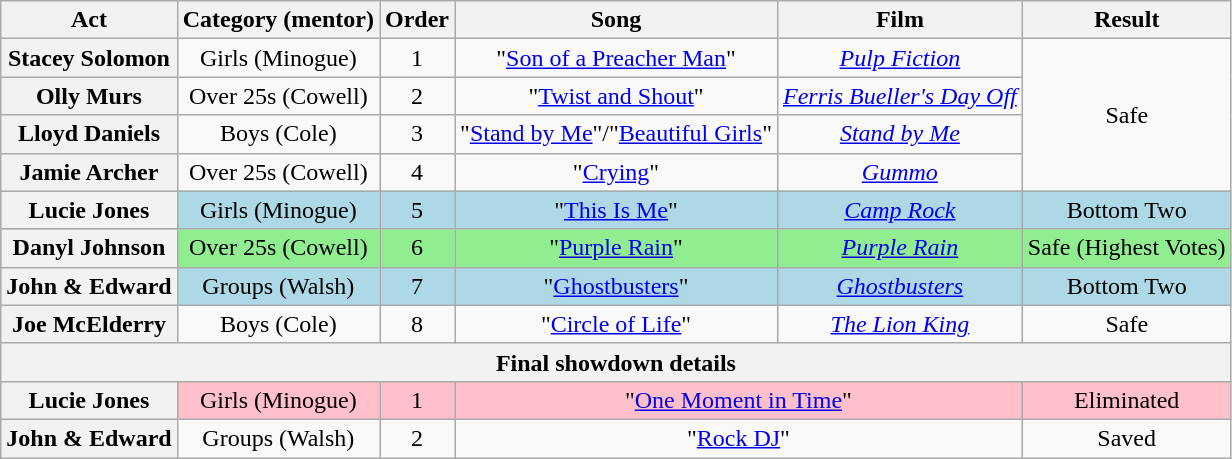<table class="wikitable plainrowheaders" style="text-align:center;">
<tr>
<th scope="col">Act</th>
<th scope="col">Category (mentor)</th>
<th scope="col">Order</th>
<th scope="col">Song</th>
<th scope="col">Film</th>
<th scope="col">Result</th>
</tr>
<tr>
<th scope="row">Stacey Solomon</th>
<td>Girls (Minogue)</td>
<td>1</td>
<td>"<a href='#'>Son of a Preacher Man</a>"</td>
<td><em><a href='#'>Pulp Fiction</a></em></td>
<td rowspan=4>Safe</td>
</tr>
<tr>
<th scope="row">Olly Murs</th>
<td>Over 25s (Cowell)</td>
<td>2</td>
<td>"<a href='#'>Twist and Shout</a>"</td>
<td><em><a href='#'>Ferris Bueller's Day Off</a></em></td>
</tr>
<tr>
<th scope="row">Lloyd Daniels</th>
<td>Boys (Cole)</td>
<td>3</td>
<td>"<a href='#'>Stand by Me</a>"/"<a href='#'>Beautiful Girls</a>"</td>
<td><em><a href='#'>Stand by Me</a></em></td>
</tr>
<tr>
<th scope="row">Jamie Archer</th>
<td>Over 25s (Cowell)</td>
<td>4</td>
<td>"<a href='#'>Crying</a>"</td>
<td><em><a href='#'>Gummo</a></em></td>
</tr>
<tr style="background: lightblue">
<th scope="row">Lucie Jones</th>
<td>Girls (Minogue)</td>
<td>5</td>
<td>"<a href='#'>This Is Me</a>"</td>
<td><em><a href='#'>Camp Rock</a></em></td>
<td>Bottom Two</td>
</tr>
<tr style="background:lightgreen;">
<th scope="row">Danyl Johnson</th>
<td>Over 25s (Cowell)</td>
<td>6</td>
<td>"<a href='#'>Purple Rain</a>"</td>
<td><em><a href='#'>Purple Rain</a></em></td>
<td>Safe (Highest Votes)</td>
</tr>
<tr style="background: lightblue">
<th scope="row">John & Edward</th>
<td>Groups (Walsh)</td>
<td>7</td>
<td>"<a href='#'>Ghostbusters</a>"</td>
<td><em><a href='#'>Ghostbusters</a></em></td>
<td>Bottom Two</td>
</tr>
<tr>
<th scope="row">Joe McElderry</th>
<td>Boys (Cole)</td>
<td>8</td>
<td>"<a href='#'>Circle of Life</a>"</td>
<td><em><a href='#'>The Lion King</a></em></td>
<td>Safe</td>
</tr>
<tr>
<th colspan=6>Final showdown details</th>
</tr>
<tr style="background: pink">
<th scope="row">Lucie Jones</th>
<td>Girls (Minogue)</td>
<td>1</td>
<td colspan=2>"<a href='#'>One Moment in Time</a>"</td>
<td>Eliminated</td>
</tr>
<tr>
<th scope="row">John & Edward</th>
<td>Groups (Walsh)</td>
<td>2</td>
<td colspan=2>"<a href='#'>Rock DJ</a>"</td>
<td>Saved</td>
</tr>
</table>
